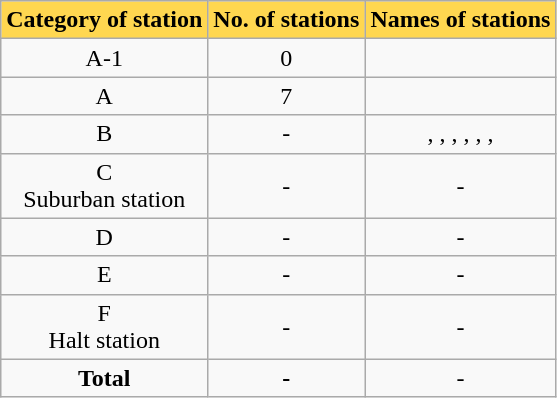<table class="wikitable sortable">
<tr>
<th style="background:#ffd750;">Category of station</th>
<th style="background:#ffd750;">No. of stations</th>
<th style="background:#ffd750;">Names of stations</th>
</tr>
<tr>
<td style="text-align:center;">A-1</td>
<td style="text-align:center;">0</td>
<td style="text-align:center;"></td>
</tr>
<tr>
<td style="text-align:center;">A</td>
<td style="text-align:center;">7</td>
<td style="text-align:center;"></td>
</tr>
<tr>
<td style="text-align:center;">B</td>
<td style="text-align:center;">-</td>
<td style="text-align:center;">, , , , , ,</td>
</tr>
<tr>
<td style="text-align:center;">C<br>Suburban station</td>
<td style="text-align:center;">-</td>
<td style="text-align:center;">-</td>
</tr>
<tr>
<td style="text-align:center;">D</td>
<td style="text-align:center;">-</td>
<td style="text-align:center;">-</td>
</tr>
<tr>
<td style="text-align:center;">E</td>
<td style="text-align:center;">-</td>
<td style="text-align:center;">-</td>
</tr>
<tr>
<td style="text-align:center;">F<br>Halt station</td>
<td style="text-align:center;">-</td>
<td style="text-align:center;">-</td>
</tr>
<tr>
<td style="text-align:center;"><strong>Total</strong></td>
<td style="text-align:center;"><strong>-</strong></td>
<td style="text-align:center;">-</td>
</tr>
</table>
